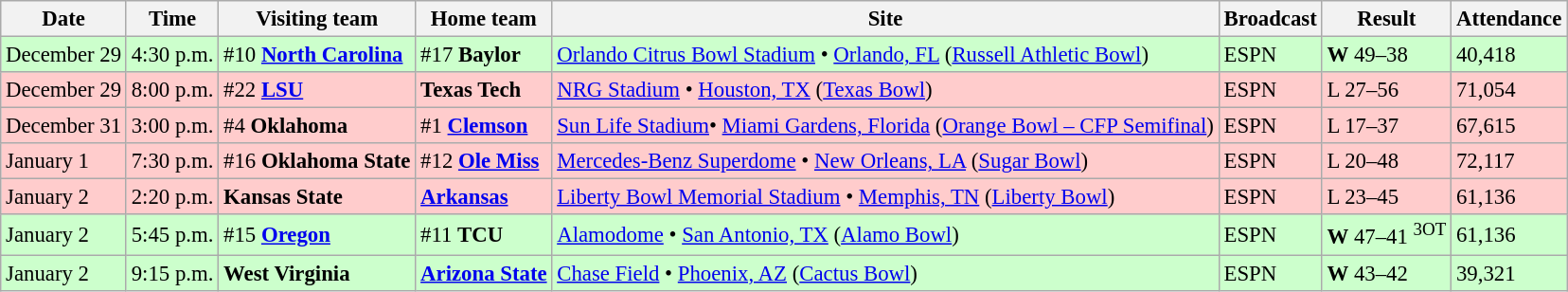<table class="wikitable" style="font-size:95%;">
<tr>
<th>Date</th>
<th>Time</th>
<th>Visiting team</th>
<th>Home team</th>
<th>Site</th>
<th>Broadcast</th>
<th>Result</th>
<th>Attendance</th>
</tr>
<tr bgcolor=ccffcc>
<td>December 29</td>
<td>4:30 p.m.</td>
<td>#10 <strong><a href='#'>North Carolina</a></strong></td>
<td>#17 <strong>Baylor</strong></td>
<td><a href='#'>Orlando Citrus Bowl Stadium</a> • <a href='#'>Orlando, FL</a> (<a href='#'>Russell Athletic Bowl</a>)</td>
<td>ESPN</td>
<td><strong>W</strong> 49–38</td>
<td>40,418</td>
</tr>
<tr bgcolor=ffcccc>
<td>December 29</td>
<td>8:00 p.m.</td>
<td>#22 <strong><a href='#'>LSU</a></strong></td>
<td><strong>Texas Tech</strong></td>
<td><a href='#'>NRG Stadium</a> • <a href='#'>Houston, TX</a> (<a href='#'>Texas Bowl</a>)</td>
<td>ESPN</td>
<td>L 27–56</td>
<td>71,054</td>
</tr>
<tr bgcolor=ffcccc>
<td>December 31</td>
<td>3:00 p.m.</td>
<td>#4 <strong>Oklahoma</strong></td>
<td>#1 <strong><a href='#'>Clemson</a></strong></td>
<td><a href='#'>Sun Life Stadium</a>• <a href='#'>Miami Gardens, Florida</a> (<a href='#'>Orange Bowl – CFP Semifinal</a>)</td>
<td>ESPN</td>
<td>L 17–37</td>
<td>67,615</td>
</tr>
<tr bgcolor=ffcccc>
<td>January 1</td>
<td>7:30 p.m.</td>
<td>#16 <strong>Oklahoma State</strong></td>
<td>#12 <strong><a href='#'>Ole Miss</a></strong></td>
<td><a href='#'>Mercedes-Benz Superdome</a> • <a href='#'>New Orleans, LA</a> (<a href='#'>Sugar Bowl</a>)</td>
<td>ESPN</td>
<td>L 20–48</td>
<td>72,117</td>
</tr>
<tr bgcolor=ffcccc>
<td>January 2</td>
<td>2:20 p.m.</td>
<td><strong>Kansas State</strong></td>
<td><strong><a href='#'>Arkansas</a></strong></td>
<td><a href='#'>Liberty Bowl Memorial Stadium</a> • <a href='#'>Memphis, TN</a> (<a href='#'>Liberty Bowl</a>)</td>
<td>ESPN</td>
<td>L 23–45</td>
<td>61,136</td>
</tr>
<tr bgcolor=ccffcc>
<td>January 2</td>
<td>5:45 p.m.</td>
<td>#15 <strong><a href='#'>Oregon</a></strong></td>
<td>#11 <strong>TCU</strong></td>
<td><a href='#'>Alamodome</a> • <a href='#'>San Antonio, TX</a> (<a href='#'>Alamo Bowl</a>)</td>
<td>ESPN</td>
<td><strong>W</strong> 47–41 <sup>3OT</sup></td>
<td>61,136</td>
</tr>
<tr bgcolor=ccffcc>
<td>January 2</td>
<td>9:15 p.m.</td>
<td><strong>West Virginia</strong></td>
<td><strong><a href='#'>Arizona State</a></strong></td>
<td><a href='#'>Chase Field</a> • <a href='#'>Phoenix, AZ</a> (<a href='#'>Cactus Bowl</a>)</td>
<td>ESPN</td>
<td><strong>W</strong> 43–42</td>
<td>39,321</td>
</tr>
</table>
